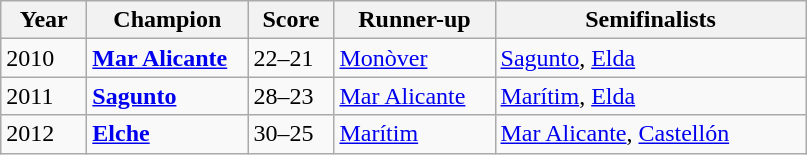<table class="wikitable">
<tr>
<th width=50>Year</th>
<th width=100>Champion</th>
<th width=50>Score</th>
<th width=100>Runner-up</th>
<th width=200>Semifinalists</th>
</tr>
<tr>
<td>2010</td>
<td><strong><a href='#'>Mar Alicante</a></strong></td>
<td>22–21</td>
<td><a href='#'>Monòver</a></td>
<td><a href='#'>Sagunto</a>, <a href='#'>Elda</a></td>
</tr>
<tr>
<td>2011</td>
<td><strong><a href='#'>Sagunto</a></strong></td>
<td>28–23</td>
<td><a href='#'>Mar Alicante</a></td>
<td><a href='#'>Marítim</a>, <a href='#'>Elda</a></td>
</tr>
<tr>
<td>2012</td>
<td><strong><a href='#'>Elche</a></strong></td>
<td>30–25</td>
<td><a href='#'>Marítim</a></td>
<td><a href='#'>Mar Alicante</a>, <a href='#'>Castellón</a></td>
</tr>
</table>
